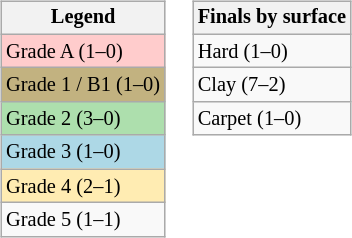<table>
<tr valign=top>
<td><br><table class=wikitable style=font-size:85%;>
<tr>
<th>Legend</th>
</tr>
<tr style=background:#ffcccc>
<td>Grade A (1–0)</td>
</tr>
<tr style=background:#C2B280>
<td>Grade 1 / B1 (1–0)</td>
</tr>
<tr style=background:#ADDFAD>
<td>Grade 2 (3–0)</td>
</tr>
<tr style=background:lightblue>
<td>Grade 3 (1–0)</td>
</tr>
<tr style=background:#ffecb2>
<td>Grade 4 (2–1)</td>
</tr>
<tr>
<td>Grade 5 (1–1)</td>
</tr>
</table>
</td>
<td><br><table class=wikitable style=font-size:85%;>
<tr>
<th>Finals by surface</th>
</tr>
<tr>
<td>Hard (1–0)</td>
</tr>
<tr>
<td>Clay (7–2)</td>
</tr>
<tr>
<td>Carpet (1–0)</td>
</tr>
</table>
</td>
</tr>
</table>
